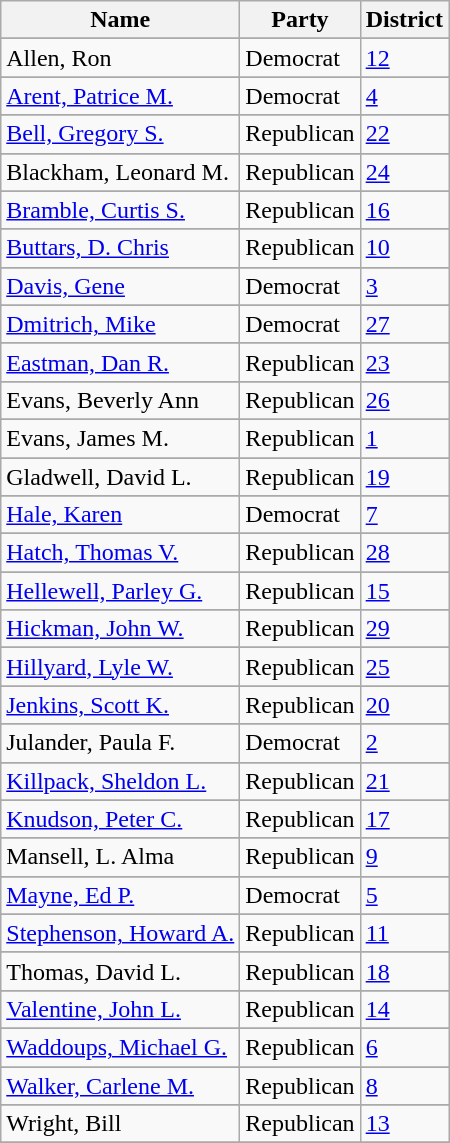<table class="wikitable">
<tr>
<th>Name</th>
<th>Party</th>
<th>District</th>
</tr>
<tr>
</tr>
<tr>
<td>Allen, Ron</td>
<td>Democrat</td>
<td><a href='#'>12</a></td>
</tr>
<tr>
</tr>
<tr>
<td><a href='#'>Arent, Patrice M.</a></td>
<td>Democrat</td>
<td><a href='#'>4</a></td>
</tr>
<tr>
</tr>
<tr>
<td><a href='#'>Bell, Gregory S.</a></td>
<td>Republican</td>
<td><a href='#'>22</a></td>
</tr>
<tr>
</tr>
<tr>
<td>Blackham, Leonard M.</td>
<td>Republican</td>
<td><a href='#'>24</a></td>
</tr>
<tr>
</tr>
<tr>
<td><a href='#'>Bramble, Curtis S.</a></td>
<td>Republican</td>
<td><a href='#'>16</a></td>
</tr>
<tr>
</tr>
<tr>
<td><a href='#'>Buttars, D. Chris</a></td>
<td>Republican</td>
<td><a href='#'>10</a></td>
</tr>
<tr>
</tr>
<tr>
<td><a href='#'>Davis, Gene</a></td>
<td>Democrat</td>
<td><a href='#'>3</a></td>
</tr>
<tr>
</tr>
<tr>
<td><a href='#'>Dmitrich, Mike</a></td>
<td>Democrat</td>
<td><a href='#'>27</a></td>
</tr>
<tr>
</tr>
<tr>
<td><a href='#'>Eastman, Dan R.</a></td>
<td>Republican</td>
<td><a href='#'>23</a></td>
</tr>
<tr>
</tr>
<tr>
<td>Evans, Beverly Ann</td>
<td>Republican</td>
<td><a href='#'>26</a></td>
</tr>
<tr>
</tr>
<tr>
<td>Evans, James M.</td>
<td>Republican</td>
<td><a href='#'>1</a></td>
</tr>
<tr>
</tr>
<tr>
<td>Gladwell, David L.</td>
<td>Republican</td>
<td><a href='#'>19</a></td>
</tr>
<tr>
</tr>
<tr>
<td><a href='#'>Hale, Karen</a></td>
<td>Democrat</td>
<td><a href='#'>7</a></td>
</tr>
<tr>
</tr>
<tr>
<td><a href='#'>Hatch, Thomas V.</a></td>
<td>Republican</td>
<td><a href='#'>28</a></td>
</tr>
<tr>
</tr>
<tr>
<td><a href='#'>Hellewell, Parley G.</a></td>
<td>Republican</td>
<td><a href='#'>15</a></td>
</tr>
<tr>
</tr>
<tr>
<td><a href='#'>Hickman, John W.</a></td>
<td>Republican</td>
<td><a href='#'>29</a></td>
</tr>
<tr>
</tr>
<tr>
<td><a href='#'>Hillyard, Lyle W.</a></td>
<td>Republican</td>
<td><a href='#'>25</a></td>
</tr>
<tr>
</tr>
<tr>
<td><a href='#'>Jenkins, Scott K.</a></td>
<td>Republican</td>
<td><a href='#'>20</a></td>
</tr>
<tr>
</tr>
<tr>
<td>Julander, Paula F.</td>
<td>Democrat</td>
<td><a href='#'>2</a></td>
</tr>
<tr>
</tr>
<tr>
<td><a href='#'>Killpack, Sheldon L.</a></td>
<td>Republican</td>
<td><a href='#'>21</a></td>
</tr>
<tr>
</tr>
<tr>
<td><a href='#'>Knudson, Peter C.</a></td>
<td>Republican</td>
<td><a href='#'>17</a></td>
</tr>
<tr>
</tr>
<tr>
<td>Mansell, L. Alma</td>
<td>Republican</td>
<td><a href='#'>9</a></td>
</tr>
<tr>
</tr>
<tr>
<td><a href='#'>Mayne, Ed P.</a></td>
<td>Democrat</td>
<td><a href='#'>5</a></td>
</tr>
<tr>
</tr>
<tr>
<td><a href='#'>Stephenson, Howard A.</a></td>
<td>Republican</td>
<td><a href='#'>11</a></td>
</tr>
<tr>
</tr>
<tr>
<td>Thomas, David L.</td>
<td>Republican</td>
<td><a href='#'>18</a></td>
</tr>
<tr>
</tr>
<tr>
<td><a href='#'>Valentine, John L.</a></td>
<td>Republican</td>
<td><a href='#'>14</a></td>
</tr>
<tr>
</tr>
<tr>
<td><a href='#'>Waddoups, Michael G.</a></td>
<td>Republican</td>
<td><a href='#'>6</a></td>
</tr>
<tr>
</tr>
<tr>
<td><a href='#'>Walker, Carlene M.</a></td>
<td>Republican</td>
<td><a href='#'>8</a></td>
</tr>
<tr>
</tr>
<tr>
<td>Wright, Bill</td>
<td>Republican</td>
<td><a href='#'>13</a></td>
</tr>
<tr>
</tr>
</table>
